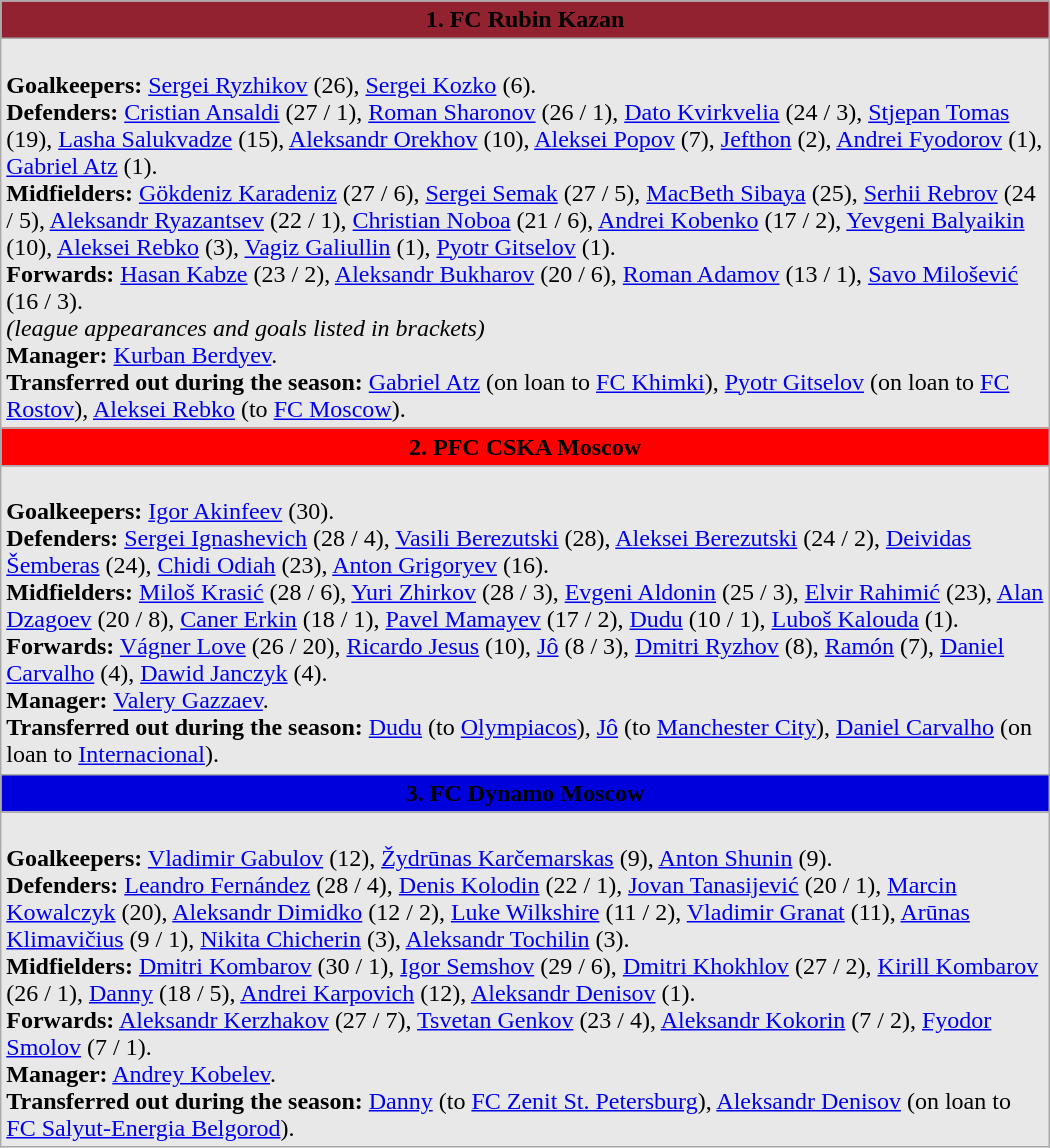<table class="wikitable" Width="700">
<tr bgcolor="#92222f">
<td align="center" width="700"><span> <strong>1. FC Rubin Kazan</strong> </span></td>
</tr>
<tr bgcolor="#E8E8E8">
<td align="left" width="700"><br><strong>Goalkeepers:</strong> <a href='#'>Sergei Ryzhikov</a> (26), <a href='#'>Sergei Kozko</a> (6).<br>
<strong>Defenders:</strong> <a href='#'>Cristian Ansaldi</a>  (27 / 1), <a href='#'>Roman Sharonov</a> (26 / 1), <a href='#'>Dato Kvirkvelia</a>  (24 / 3), <a href='#'>Stjepan Tomas</a>  (19), <a href='#'>Lasha Salukvadze</a>  (15), <a href='#'>Aleksandr Orekhov</a> (10), <a href='#'>Aleksei Popov</a> (7), <a href='#'>Jefthon</a>  (2), <a href='#'>Andrei Fyodorov</a>  (1), <a href='#'>Gabriel Atz</a>  (1).<br>
<strong>Midfielders:</strong> <a href='#'>Gökdeniz Karadeniz</a>  (27 / 6), <a href='#'>Sergei Semak</a> (27 / 5), <a href='#'>MacBeth Sibaya</a>  (25), <a href='#'>Serhii Rebrov</a>  (24 / 5), <a href='#'>Aleksandr Ryazantsev</a> (22 / 1), <a href='#'>Christian Noboa</a>  (21 / 6), <a href='#'>Andrei Kobenko</a> (17 / 2), <a href='#'>Yevgeni Balyaikin</a> (10), <a href='#'>Aleksei Rebko</a> (3), <a href='#'>Vagiz Galiullin</a>  (1), <a href='#'>Pyotr Gitselov</a>  (1).<br>
<strong>Forwards:</strong> <a href='#'>Hasan Kabze</a>  (23 / 2), <a href='#'>Aleksandr Bukharov</a> (20 / 6), <a href='#'>Roman Adamov</a> (13 / 1), <a href='#'>Savo Milošević</a>  (16 / 3).<br><em>(league appearances and goals listed in brackets)</em><br><strong>Manager:</strong> <a href='#'>Kurban Berdyev</a>.<br><strong>Transferred out during the season:</strong> <a href='#'>Gabriel Atz</a>  (on loan to <a href='#'>FC Khimki</a>), <a href='#'>Pyotr Gitselov</a>  (on loan to <a href='#'>FC Rostov</a>), <a href='#'>Aleksei Rebko</a> (to <a href='#'>FC Moscow</a>).</td>
</tr>
<tr bgcolor="#FF0000">
<td align="center" width="700"><span> <strong>2. PFC CSKA Moscow</strong> </span></td>
</tr>
<tr bgcolor="#E8E8E8">
<td align="left" width="700"><br><strong>Goalkeepers:</strong> <a href='#'>Igor Akinfeev</a> (30).<br>
<strong>Defenders:</strong> <a href='#'>Sergei Ignashevich</a> (28 / 4), <a href='#'>Vasili Berezutski</a> (28), <a href='#'>Aleksei Berezutski</a> (24 / 2), <a href='#'>Deividas Šemberas</a>  (24), <a href='#'>Chidi Odiah</a>  (23), <a href='#'>Anton Grigoryev</a> (16).<br>
<strong>Midfielders:</strong> <a href='#'>Miloš Krasić</a>  (28 / 6), <a href='#'>Yuri Zhirkov</a> (28 / 3), <a href='#'>Evgeni Aldonin</a> (25 / 3), <a href='#'>Elvir Rahimić</a>  (23), <a href='#'>Alan Dzagoev</a> (20 / 8), <a href='#'>Caner Erkin</a>  (18 / 1), <a href='#'>Pavel Mamayev</a> (17 / 2), <a href='#'>Dudu</a>  (10 / 1), <a href='#'>Luboš Kalouda</a>  (1).<br>
<strong>Forwards:</strong> <a href='#'>Vágner Love</a>  (26 / 20), <a href='#'>Ricardo Jesus</a>  (10), <a href='#'>Jô</a>  (8 / 3), <a href='#'>Dmitri Ryzhov</a> (8), <a href='#'>Ramón</a>  (7), <a href='#'>Daniel Carvalho</a>  (4), <a href='#'>Dawid Janczyk</a>  (4).<br>
<strong>Manager:</strong> <a href='#'>Valery Gazzaev</a>.<br><strong>Transferred out during the season:</strong> <a href='#'>Dudu</a>  (to  <a href='#'>Olympiacos</a>), <a href='#'>Jô</a>  (to  <a href='#'>Manchester City</a>), <a href='#'>Daniel Carvalho</a>  (on loan to  <a href='#'>Internacional</a>).</td>
</tr>
<tr bgcolor="#0000DD">
<td align="center" width="700"><span> <strong>3. FC Dynamo Moscow</strong> </span></td>
</tr>
<tr bgcolor="#E8E8E8">
<td align="left" width="700"><br><strong>Goalkeepers:</strong> <a href='#'>Vladimir Gabulov</a> (12), <a href='#'>Žydrūnas Karčemarskas</a>  (9), <a href='#'>Anton Shunin</a> (9).<br>
<strong>Defenders:</strong> <a href='#'>Leandro Fernández</a>  (28 / 4), <a href='#'>Denis Kolodin</a> (22 / 1), <a href='#'>Jovan Tanasijević</a>  (20 / 1), <a href='#'>Marcin Kowalczyk</a>  (20), <a href='#'>Aleksandr Dimidko</a> (12 / 2), <a href='#'>Luke Wilkshire</a>  (11 / 2), <a href='#'>Vladimir Granat</a> (11), <a href='#'>Arūnas Klimavičius</a>  (9 / 1), <a href='#'>Nikita Chicherin</a> (3), <a href='#'>Aleksandr Tochilin</a> (3).<br>
<strong>Midfielders:</strong> <a href='#'>Dmitri Kombarov</a> (30 / 1), <a href='#'>Igor Semshov</a> (29 / 6), <a href='#'>Dmitri Khokhlov</a> (27 / 2), <a href='#'>Kirill Kombarov</a> (26 / 1), <a href='#'>Danny</a>  (18 / 5), <a href='#'>Andrei Karpovich</a>  (12), <a href='#'>Aleksandr Denisov</a> (1).<br>
<strong>Forwards:</strong> <a href='#'>Aleksandr Kerzhakov</a> (27 / 7), <a href='#'>Tsvetan Genkov</a>  (23 / 4), <a href='#'>Aleksandr Kokorin</a> (7 / 2), <a href='#'>Fyodor Smolov</a> (7 / 1).<br><strong>Manager:</strong> <a href='#'>Andrey Kobelev</a>.<br><strong>Transferred out during the season:</strong> <a href='#'>Danny</a>  (to <a href='#'>FC Zenit St. Petersburg</a>), <a href='#'>Aleksandr Denisov</a> (on loan to <a href='#'>FC Salyut-Energia Belgorod</a>).</td>
</tr>
</table>
